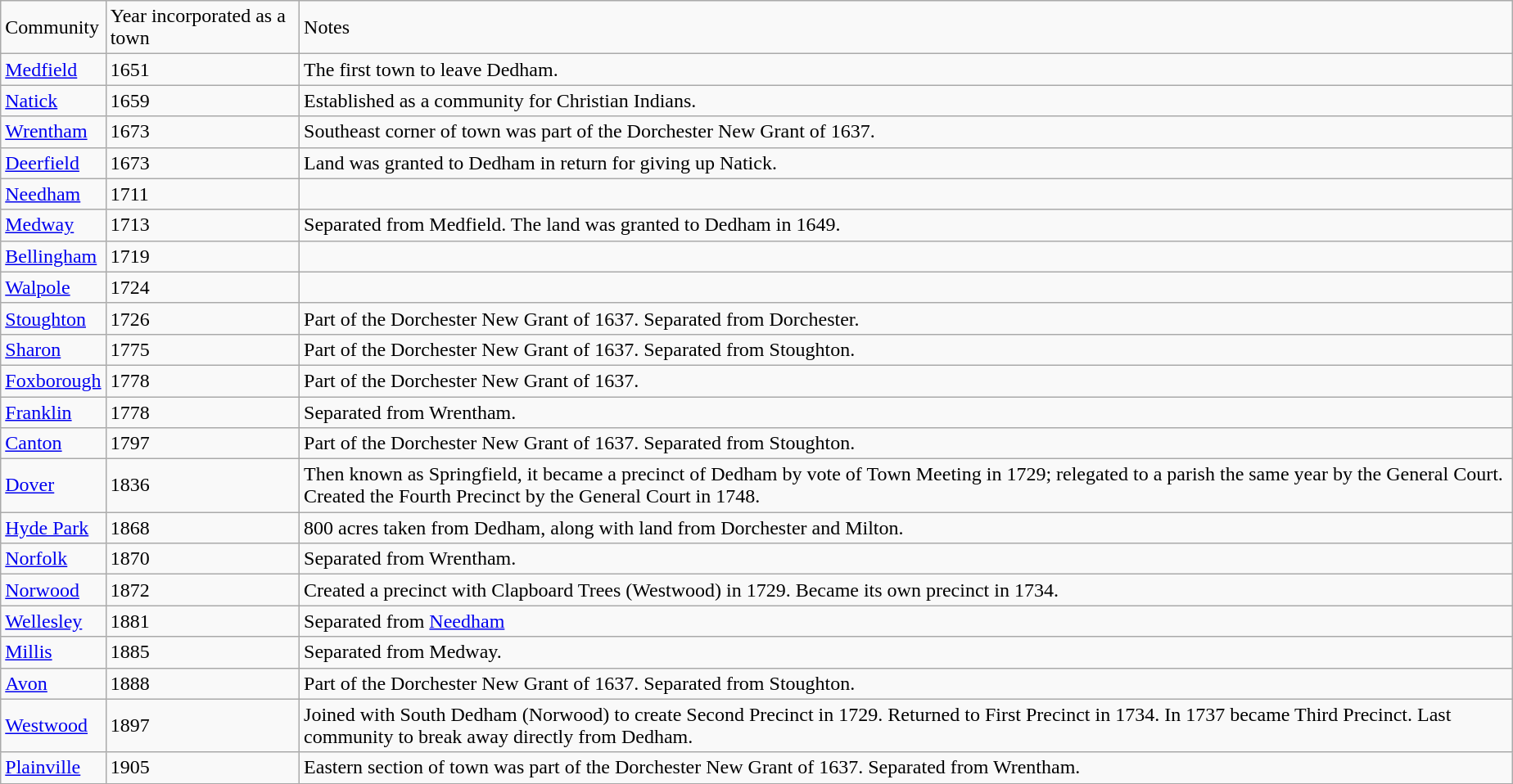<table class="wikitable" style="margin-left: 1em">
<tr>
<td>Community</td>
<td>Year incorporated as a town</td>
<td>Notes</td>
</tr>
<tr>
<td><a href='#'>Medfield</a></td>
<td>1651</td>
<td>The first town to leave Dedham.</td>
</tr>
<tr>
<td><a href='#'>Natick</a></td>
<td>1659</td>
<td>Established as a community for Christian Indians.</td>
</tr>
<tr>
<td><a href='#'>Wrentham</a></td>
<td>1673</td>
<td>Southeast corner of town was part of the Dorchester New Grant of 1637.</td>
</tr>
<tr>
<td><a href='#'>Deerfield</a></td>
<td>1673</td>
<td>Land was granted to Dedham in return for giving up Natick.</td>
</tr>
<tr>
<td><a href='#'>Needham</a></td>
<td>1711</td>
<td></td>
</tr>
<tr>
<td><a href='#'>Medway</a></td>
<td>1713</td>
<td>Separated from Medfield. The land was granted to Dedham in 1649.</td>
</tr>
<tr>
<td><a href='#'>Bellingham</a></td>
<td>1719</td>
<td></td>
</tr>
<tr>
<td><a href='#'>Walpole</a></td>
<td>1724</td>
<td></td>
</tr>
<tr>
<td><a href='#'>Stoughton</a></td>
<td>1726</td>
<td>Part of the Dorchester New Grant of 1637. Separated from Dorchester.</td>
</tr>
<tr>
<td><a href='#'>Sharon</a></td>
<td>1775</td>
<td>Part of the Dorchester New Grant of 1637. Separated from Stoughton.</td>
</tr>
<tr>
<td><a href='#'>Foxborough</a></td>
<td>1778</td>
<td>Part of the Dorchester New Grant of 1637.</td>
</tr>
<tr>
<td><a href='#'>Franklin</a></td>
<td>1778</td>
<td>Separated from Wrentham.</td>
</tr>
<tr>
<td><a href='#'>Canton</a></td>
<td>1797</td>
<td>Part of the Dorchester New Grant of 1637. Separated from Stoughton.</td>
</tr>
<tr>
<td><a href='#'>Dover</a></td>
<td>1836</td>
<td>Then known as Springfield, it became a precinct of Dedham by vote of Town Meeting in 1729; relegated to a parish the same year by the General Court. Created the Fourth Precinct by the General Court in 1748.</td>
</tr>
<tr>
<td><a href='#'>Hyde Park</a></td>
<td>1868</td>
<td>800 acres taken from Dedham, along with land from Dorchester and Milton.</td>
</tr>
<tr>
<td><a href='#'>Norfolk</a></td>
<td>1870</td>
<td>Separated from Wrentham.</td>
</tr>
<tr>
<td><a href='#'>Norwood</a></td>
<td>1872</td>
<td>Created a precinct with Clapboard Trees (Westwood) in 1729. Became its own precinct in 1734.</td>
</tr>
<tr>
<td><a href='#'>Wellesley</a></td>
<td>1881</td>
<td>Separated from <a href='#'>Needham</a></td>
</tr>
<tr>
<td><a href='#'>Millis</a></td>
<td>1885</td>
<td>Separated from Medway.</td>
</tr>
<tr>
<td><a href='#'>Avon</a></td>
<td>1888</td>
<td>Part of the Dorchester New Grant of 1637. Separated from Stoughton.</td>
</tr>
<tr>
<td><a href='#'>Westwood</a></td>
<td>1897</td>
<td>Joined with South Dedham (Norwood) to create Second Precinct in 1729. Returned to First Precinct in 1734. In 1737 became Third Precinct. Last community to break away directly from Dedham.</td>
</tr>
<tr>
<td><a href='#'>Plainville</a></td>
<td>1905</td>
<td>Eastern section of town was part of the Dorchester New Grant of 1637. Separated from Wrentham.</td>
</tr>
<tr>
</tr>
</table>
